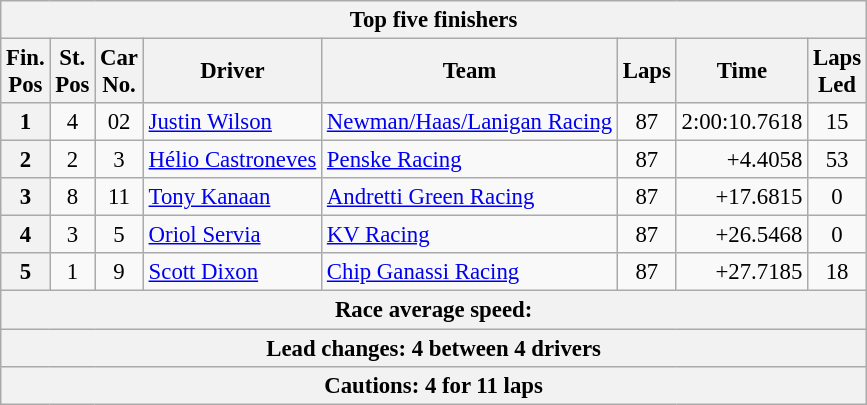<table class="wikitable" style="font-size:95%;text-align:center">
<tr>
<th colspan=9>Top five finishers</th>
</tr>
<tr>
<th>Fin.<br>Pos</th>
<th>St.<br>Pos</th>
<th>Car<br>No.</th>
<th>Driver</th>
<th>Team</th>
<th>Laps</th>
<th>Time</th>
<th>Laps<br>Led</th>
</tr>
<tr>
<th>1</th>
<td>4</td>
<td>02</td>
<td style="text-align:left"> <a href='#'>Justin Wilson</a></td>
<td style="text-align:left"><a href='#'>Newman/Haas/Lanigan Racing</a></td>
<td>87</td>
<td align=right>2:00:10.7618</td>
<td>15</td>
</tr>
<tr>
<th>2</th>
<td>2</td>
<td>3</td>
<td style="text-align:left"> <a href='#'>Hélio Castroneves</a></td>
<td style="text-align:left"><a href='#'>Penske Racing</a></td>
<td>87</td>
<td align=right>+4.4058</td>
<td>53</td>
</tr>
<tr>
<th>3</th>
<td>8</td>
<td>11</td>
<td style="text-align:left"> <a href='#'>Tony Kanaan</a></td>
<td style="text-align:left"><a href='#'>Andretti Green Racing</a></td>
<td>87</td>
<td align=right>+17.6815</td>
<td>0</td>
</tr>
<tr>
<th>4</th>
<td>3</td>
<td>5</td>
<td style="text-align:left"> <a href='#'>Oriol Servia</a></td>
<td style="text-align:left"><a href='#'>KV Racing</a></td>
<td>87</td>
<td align=right>+26.5468</td>
<td>0</td>
</tr>
<tr>
<th>5</th>
<td>1</td>
<td>9</td>
<td style="text-align:left"> <a href='#'>Scott Dixon</a></td>
<td style="text-align:left"><a href='#'>Chip Ganassi Racing</a></td>
<td>87</td>
<td align=right>+27.7185</td>
<td>18</td>
</tr>
<tr>
<th colspan=9>Race average speed: </th>
</tr>
<tr>
<th colspan=9>Lead changes: 4 between 4 drivers</th>
</tr>
<tr>
<th colspan=9>Cautions: 4 for 11 laps</th>
</tr>
</table>
